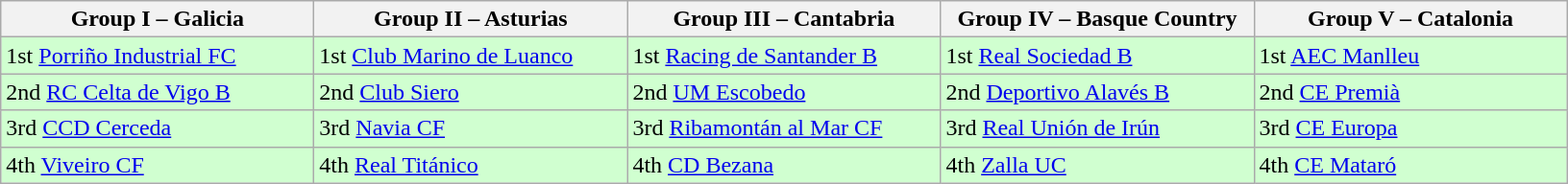<table class="wikitable">
<tr>
<th width=210>Group I – Galicia </th>
<th width=210>Group II – Asturias </th>
<th width=210>Group III – Cantabria </th>
<th width=210>Group IV – Basque Country </th>
<th width=210>Group V – Catalonia </th>
</tr>
<tr style="background:#D0FFD0;">
<td>1st <a href='#'>Porriño Industrial FC</a></td>
<td>1st <a href='#'>Club Marino de Luanco</a></td>
<td>1st <a href='#'>Racing de Santander B</a></td>
<td>1st <a href='#'>Real Sociedad B</a></td>
<td>1st <a href='#'>AEC Manlleu</a></td>
</tr>
<tr style="background:#D0FFD0;">
<td>2nd <a href='#'>RC Celta de Vigo B</a></td>
<td>2nd <a href='#'>Club Siero</a></td>
<td>2nd <a href='#'>UM Escobedo</a></td>
<td>2nd <a href='#'>Deportivo Alavés B</a></td>
<td>2nd <a href='#'>CE Premià</a></td>
</tr>
<tr style="background:#D0FFD0;">
<td>3rd <a href='#'>CCD Cerceda</a></td>
<td>3rd <a href='#'>Navia CF</a></td>
<td>3rd <a href='#'>Ribamontán al Mar CF</a></td>
<td>3rd <a href='#'>Real Unión de Irún</a></td>
<td>3rd <a href='#'>CE Europa</a></td>
</tr>
<tr style="background:#D0FFD0;">
<td>4th <a href='#'>Viveiro CF</a></td>
<td>4th <a href='#'>Real Titánico</a></td>
<td>4th <a href='#'>CD Bezana</a></td>
<td>4th <a href='#'>Zalla UC</a></td>
<td>4th <a href='#'>CE Mataró</a></td>
</tr>
</table>
